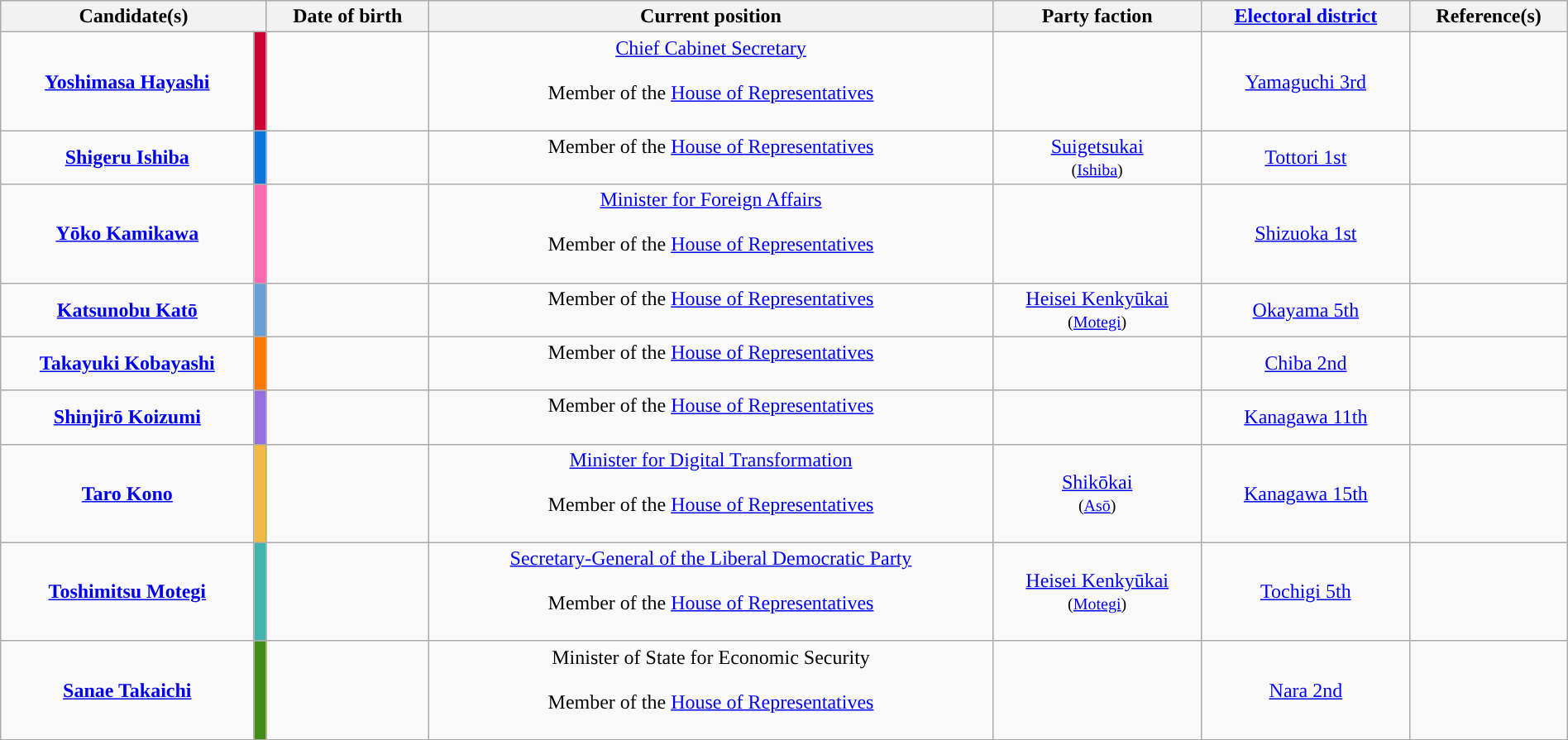<table class="wikitable sortable" style="text-align:center;width:100%">
<tr>
<th colspan="2" style="width:110px;">Candidate(s)</th>
<th>Date of birth</th>
<th class="unsortable">Current position</th>
<th>Party faction</th>
<th><a href='#'>Electoral district</a></th>
<th class="unsortable">Reference(s)</th>
</tr>
<tr>
<td> <strong><a href='#'>Yoshimasa Hayashi</a></strong></td>
<td style="background:#CC0033"></td>
<td><br></td>
<td><a href='#'>Chief Cabinet Secretary</a><br><br> Member of the <a href='#'>House of Representatives</a><br><br></td>
<td></td>
<td> <a href='#'>Yamaguchi 3rd</a></td>
<td></td>
</tr>
<tr>
<td> <strong><a href='#'>Shigeru Ishiba</a></strong></td>
<td style="background:#0b75d9"></td>
<td><br></td>
<td>Member of the <a href='#'>House of Representatives</a><br><br></td>
<td><a href='#'>Suigetsukai</a><br><small> (<a href='#'>Ishiba</a>) </small></td>
<td> <a href='#'>Tottori 1st</a></td>
<td></td>
</tr>
<tr>
<td> <strong><a href='#'>Yōko Kamikawa</a></strong></td>
<td style="background:#FF69B4"></td>
<td><br></td>
<td><a href='#'>Minister for Foreign Affairs</a><br><br>Member of the <a href='#'>House of Representatives</a><br><br></td>
<td></td>
<td> <a href='#'>Shizuoka 1st</a></td>
<td></td>
</tr>
<tr>
<td> <strong><a href='#'>Katsunobu Katō</a></strong></td>
<td style="background:#679fd7"></td>
<td><br></td>
<td>Member of the <a href='#'>House of Representatives</a><br><br></td>
<td><a href='#'>Heisei Kenkyūkai</a><br><small> (<a href='#'>Motegi</a>) </small></td>
<td> <a href='#'>Okayama 5th</a></td>
<td></td>
</tr>
<tr>
<td> <strong><a href='#'>Takayuki Kobayashi</a></strong></td>
<td style="background:#FF7900"></td>
<td><br></td>
<td>Member of the <a href='#'>House of Representatives</a><br><br></td>
<td></td>
<td> <a href='#'>Chiba 2nd</a></td>
<td></td>
</tr>
<tr>
<td><strong><a href='#'>Shinjirō Koizumi</a></strong></td>
<td style="background:#9370DB"></td>
<td><br></td>
<td>Member of the <a href='#'>House of Representatives</a><br><br></td>
<td></td>
<td> <a href='#'>Kanagawa 11th</a></td>
<td></td>
</tr>
<tr>
<td> <strong><a href='#'>Taro Kono</a></strong></td>
<td style="background:#F2BA42"></td>
<td><br></td>
<td><a href='#'>Minister for Digital Transformation</a><br><br> Member of the <a href='#'>House of Representatives</a><br><br></td>
<td><a href='#'>Shikōkai</a><br><small> (<a href='#'>Asō</a>) </small></td>
<td> <a href='#'>Kanagawa 15th</a></td>
<td></td>
</tr>
<tr>
<td> <strong><a href='#'>Toshimitsu Motegi</a></strong></td>
<td style="background:#43b3ae"></td>
<td><br></td>
<td><a href='#'>Secretary-General of the Liberal Democratic Party</a><br><br> Member of the <a href='#'>House of Representatives</a><br><br></td>
<td><a href='#'>Heisei Kenkyūkai</a><br><small> (<a href='#'>Motegi</a>) </small></td>
<td> <a href='#'>Tochigi 5th</a></td>
<td></td>
</tr>
<tr>
<td> <strong><a href='#'>Sanae Takaichi</a></strong></td>
<td style="background:#438C15"></td>
<td><br></td>
<td>Minister of State for Economic Security<br><br>Member of the <a href='#'>House of Representatives</a><br><br></td>
<td></td>
<td> <a href='#'>Nara 2nd</a></td>
<td></td>
</tr>
</table>
